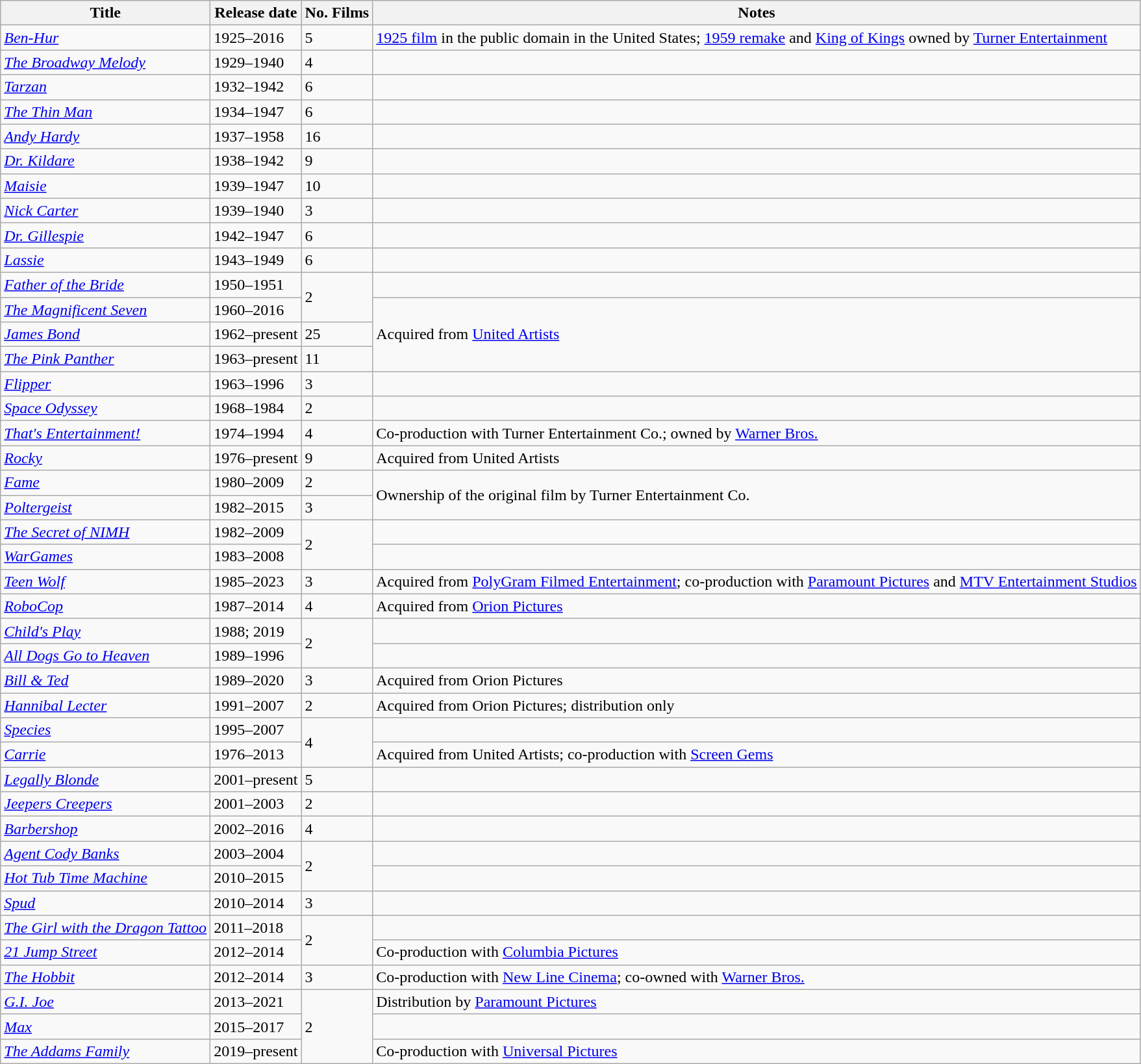<table class="wikitable sortable">
<tr>
<th>Title</th>
<th>Release date</th>
<th>No. Films</th>
<th>Notes</th>
</tr>
<tr>
<td><em><a href='#'>Ben-Hur</a></em></td>
<td>1925–2016</td>
<td>5</td>
<td><a href='#'>1925 film</a> in the public domain in the United States; <a href='#'>1959 remake</a> and <a href='#'>King of Kings</a> owned by <a href='#'>Turner Entertainment</a></td>
</tr>
<tr>
<td><em><a href='#'>The Broadway Melody</a></em></td>
<td>1929–1940</td>
<td>4</td>
<td></td>
</tr>
<tr>
<td><em><a href='#'>Tarzan</a></em></td>
<td>1932–1942</td>
<td>6</td>
<td></td>
</tr>
<tr>
<td><em><a href='#'>The Thin Man</a></em></td>
<td>1934–1947</td>
<td>6</td>
<td></td>
</tr>
<tr>
<td><em><a href='#'>Andy Hardy</a></em></td>
<td>1937–1958</td>
<td>16</td>
<td></td>
</tr>
<tr>
<td><em><a href='#'>Dr. Kildare</a></em></td>
<td>1938–1942</td>
<td>9</td>
<td></td>
</tr>
<tr>
<td><em><a href='#'>Maisie</a></em></td>
<td>1939–1947</td>
<td>10</td>
<td></td>
</tr>
<tr>
<td><em><a href='#'>Nick Carter</a></em></td>
<td>1939–1940</td>
<td>3</td>
<td></td>
</tr>
<tr>
<td><em><a href='#'>Dr. Gillespie</a></em></td>
<td>1942–1947</td>
<td>6</td>
<td></td>
</tr>
<tr>
<td><em><a href='#'>Lassie</a></em></td>
<td>1943–1949</td>
<td>6</td>
<td></td>
</tr>
<tr>
<td><em><a href='#'>Father of the Bride</a></em></td>
<td>1950–1951</td>
<td rowspan=2>2</td>
<td></td>
</tr>
<tr>
<td><em><a href='#'>The Magnificent Seven</a></em></td>
<td>1960–2016</td>
<td rowspan=3>Acquired from <a href='#'>United Artists</a></td>
</tr>
<tr>
<td><em><a href='#'>James Bond</a></em></td>
<td>1962–present</td>
<td>25</td>
</tr>
<tr>
<td><em><a href='#'>The Pink Panther</a></em></td>
<td>1963–present</td>
<td>11</td>
</tr>
<tr>
<td><em><a href='#'>Flipper</a></em></td>
<td>1963–1996</td>
<td>3</td>
<td></td>
</tr>
<tr>
<td><em><a href='#'>Space Odyssey</a></em></td>
<td>1968–1984</td>
<td>2</td>
<td></td>
</tr>
<tr>
<td><em><a href='#'>That's Entertainment!</a></em></td>
<td>1974–1994</td>
<td>4</td>
<td>Co-production with Turner Entertainment Co.; owned by <a href='#'>Warner Bros.</a></td>
</tr>
<tr>
<td><em><a href='#'>Rocky</a></em></td>
<td>1976–present</td>
<td>9</td>
<td>Acquired from United Artists</td>
</tr>
<tr>
<td><em><a href='#'>Fame</a></em></td>
<td>1980–2009</td>
<td>2</td>
<td rowspan="2">Ownership of the original film by Turner Entertainment Co.</td>
</tr>
<tr>
<td><em><a href='#'>Poltergeist</a></em></td>
<td>1982–2015</td>
<td>3</td>
</tr>
<tr>
<td><em><a href='#'>The Secret of NIMH</a></em></td>
<td>1982–2009</td>
<td rowspan=2>2</td>
<td></td>
</tr>
<tr>
<td><em><a href='#'>WarGames</a></em></td>
<td>1983–2008</td>
<td></td>
</tr>
<tr>
<td><em><a href='#'>Teen Wolf</a></em></td>
<td>1985–2023</td>
<td>3</td>
<td>Acquired from <a href='#'>PolyGram Filmed Entertainment</a>; co-production with <a href='#'>Paramount Pictures</a> and <a href='#'>MTV Entertainment Studios</a></td>
</tr>
<tr>
<td><em><a href='#'>RoboCop</a></em></td>
<td>1987–2014</td>
<td>4</td>
<td>Acquired from <a href='#'>Orion Pictures</a></td>
</tr>
<tr>
<td><em><a href='#'>Child's Play</a></em></td>
<td>1988; 2019</td>
<td rowspan=2>2</td>
<td></td>
</tr>
<tr>
<td><em><a href='#'>All Dogs Go to Heaven</a></em></td>
<td>1989–1996</td>
<td></td>
</tr>
<tr>
<td><em><a href='#'>Bill & Ted</a></em></td>
<td>1989–2020</td>
<td>3</td>
<td>Acquired from Orion Pictures</td>
</tr>
<tr>
<td><em><a href='#'>Hannibal Lecter</a></em></td>
<td>1991–2007</td>
<td>2</td>
<td>Acquired from Orion Pictures; distribution only</td>
</tr>
<tr>
<td><em><a href='#'>Species</a></em></td>
<td>1995–2007</td>
<td rowspan=2>4</td>
<td></td>
</tr>
<tr>
<td><em><a href='#'>Carrie</a></em></td>
<td>1976–2013</td>
<td>Acquired from United Artists; co-production with <a href='#'>Screen Gems</a></td>
</tr>
<tr>
<td><em><a href='#'>Legally Blonde</a></em></td>
<td>2001–present</td>
<td>5</td>
<td></td>
</tr>
<tr>
<td><em><a href='#'>Jeepers Creepers</a></em></td>
<td>2001–2003</td>
<td>2</td>
<td></td>
</tr>
<tr>
<td><em><a href='#'>Barbershop</a></em></td>
<td>2002–2016</td>
<td>4</td>
<td></td>
</tr>
<tr>
<td><em><a href='#'>Agent Cody Banks</a></em></td>
<td>2003–2004</td>
<td rowspan=2>2</td>
<td></td>
</tr>
<tr>
<td><em><a href='#'>Hot Tub Time Machine</a></em></td>
<td>2010–2015</td>
<td></td>
</tr>
<tr>
<td><em><a href='#'>Spud</a></em></td>
<td>2010–2014</td>
<td>3</td>
<td></td>
</tr>
<tr>
<td><em><a href='#'>The Girl with the Dragon Tattoo</a></em></td>
<td>2011–2018</td>
<td rowspan=2>2</td>
<td></td>
</tr>
<tr>
<td><em><a href='#'>21 Jump Street</a></em></td>
<td>2012–2014</td>
<td>Co-production with <a href='#'>Columbia Pictures</a></td>
</tr>
<tr>
<td><em><a href='#'>The Hobbit</a></em></td>
<td>2012–2014</td>
<td>3</td>
<td>Co-production with <a href='#'>New Line Cinema</a>; co-owned with <a href='#'>Warner Bros.</a></td>
</tr>
<tr>
<td><em><a href='#'>G.I. Joe</a></em></td>
<td>2013–2021</td>
<td rowspan=3>2</td>
<td>Distribution by <a href='#'>Paramount Pictures</a></td>
</tr>
<tr>
<td><em><a href='#'>Max</a></em></td>
<td>2015–2017</td>
<td></td>
</tr>
<tr>
<td><em><a href='#'>The Addams Family</a></em></td>
<td>2019–present</td>
<td>Co-production with <a href='#'>Universal Pictures</a></td>
</tr>
</table>
